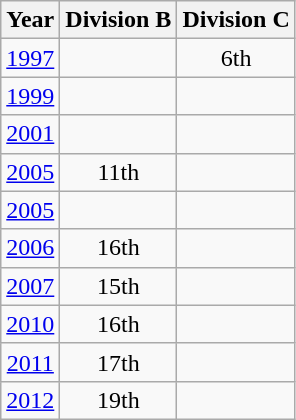<table class="wikitable" style="text-align:center">
<tr>
<th>Year</th>
<th>Division B</th>
<th>Division C</th>
</tr>
<tr>
<td><a href='#'>1997</a></td>
<td></td>
<td>6th</td>
</tr>
<tr>
<td><a href='#'>1999</a></td>
<td></td>
<td></td>
</tr>
<tr>
<td><a href='#'>2001</a></td>
<td></td>
<td></td>
</tr>
<tr>
<td><a href='#'>2005</a></td>
<td>11th</td>
<td></td>
</tr>
<tr>
<td><a href='#'>2005</a></td>
<td></td>
<td></td>
</tr>
<tr>
<td><a href='#'>2006</a></td>
<td>16th</td>
<td></td>
</tr>
<tr>
<td><a href='#'>2007</a></td>
<td>15th</td>
<td></td>
</tr>
<tr>
<td><a href='#'>2010</a></td>
<td>16th</td>
<td></td>
</tr>
<tr>
<td><a href='#'>2011</a></td>
<td>17th</td>
<td></td>
</tr>
<tr>
<td><a href='#'>2012</a></td>
<td>19th</td>
<td></td>
</tr>
</table>
